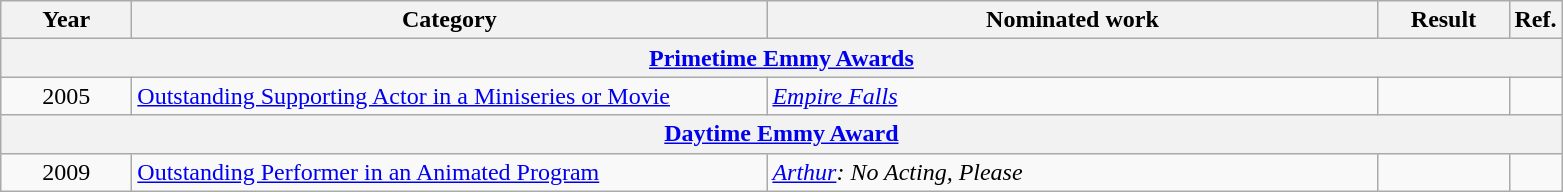<table class=wikitable>
<tr>
<th scope="col" style="width:5em;">Year</th>
<th scope="col" style="width:26em;">Category</th>
<th scope="col" style="width:25em;">Nominated work</th>
<th scope="col" style="width:5em;">Result</th>
<th>Ref.</th>
</tr>
<tr>
<th colspan=5><a href='#'>Primetime Emmy Awards</a></th>
</tr>
<tr>
<td style="text-align:center;">2005</td>
<td><a href='#'>Outstanding Supporting Actor in a Miniseries or Movie</a></td>
<td><em><a href='#'>Empire Falls</a></em></td>
<td></td>
<td style="text-align:center;"></td>
</tr>
<tr>
<th colspan=5><a href='#'>Daytime Emmy Award</a></th>
</tr>
<tr>
<td style="text-align:center;">2009</td>
<td><a href='#'>Outstanding Performer in an Animated Program</a></td>
<td><em><a href='#'>Arthur</a>: No Acting, Please</em></td>
<td></td>
<td style="text-align:center;"></td>
</tr>
</table>
